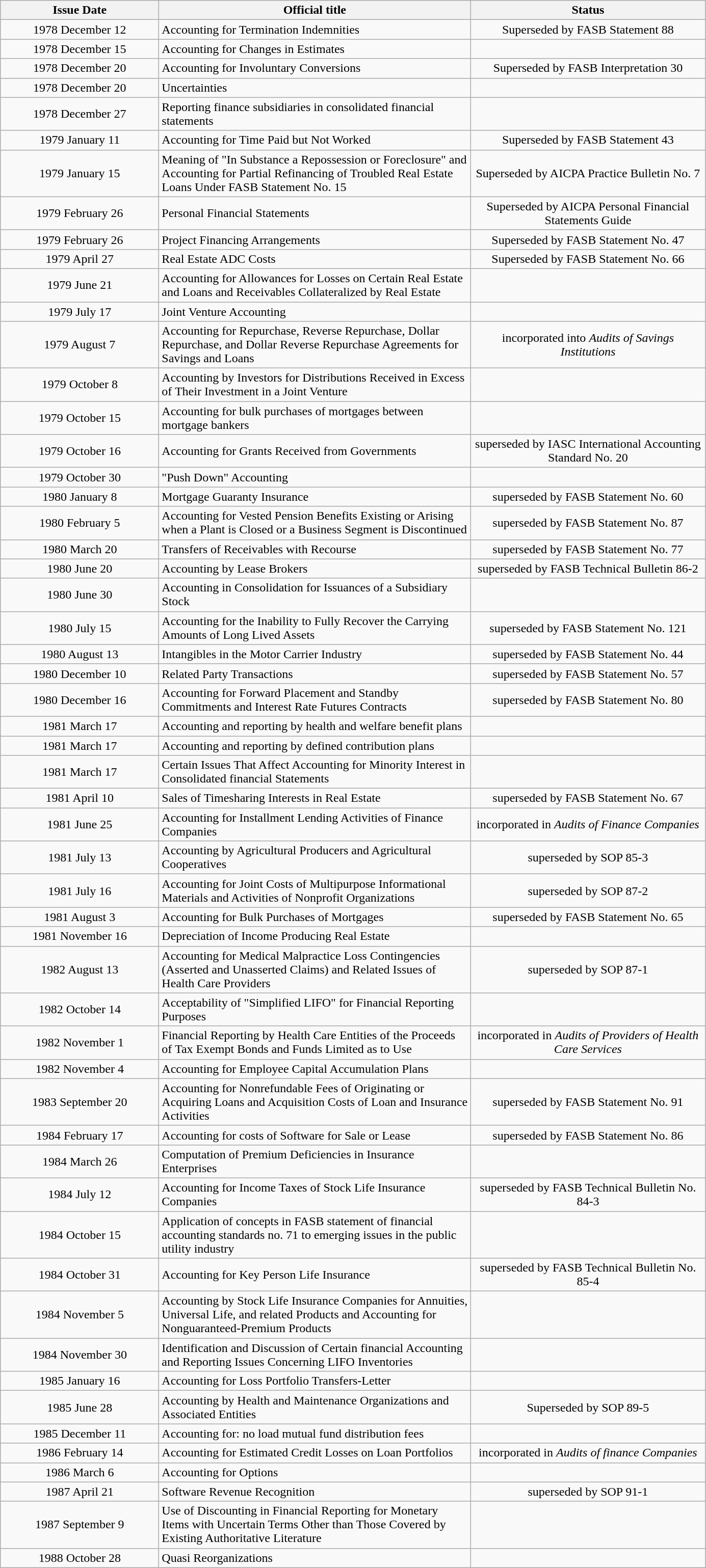<table class="wikitable sortable">
<tr>
<th width="200">Issue Date</th>
<th width="400">Official title</th>
<th width="300">Status</th>
</tr>
<tr>
<td align="center">1978 December 12</td>
<td>Accounting for Termination Indemnities </td>
<td align="center">Superseded by FASB Statement 88</td>
</tr>
<tr>
<td align="center">1978 December 15</td>
<td>Accounting for Changes in Estimates </td>
<td align="center"></td>
</tr>
<tr>
<td align="center">1978 December 20</td>
<td>Accounting for Involuntary Conversions </td>
<td align="center">Superseded by FASB Interpretation 30</td>
</tr>
<tr>
<td align="center">1978 December 20</td>
<td>Uncertainties </td>
<td align="center"></td>
</tr>
<tr>
<td align="center">1978 December 27</td>
<td>Reporting finance subsidiaries in consolidated financial statements </td>
<td align="center"></td>
</tr>
<tr>
<td align="center">1979 January 11</td>
<td>Accounting for Time Paid but Not Worked </td>
<td align="center">Superseded by FASB Statement 43</td>
</tr>
<tr>
<td align="center">1979 January 15</td>
<td>Meaning of "In Substance a Repossession or Foreclosure" and Accounting for Partial Refinancing of Troubled Real Estate Loans Under FASB Statement No. 15 </td>
<td align="center">Superseded by AICPA Practice Bulletin No. 7</td>
</tr>
<tr>
<td align="center">1979 February 26</td>
<td>Personal Financial Statements </td>
<td align="center">Superseded by AICPA Personal Financial Statements Guide</td>
</tr>
<tr>
<td align="center">1979 February 26</td>
<td>Project Financing Arrangements </td>
<td align="center">Superseded by FASB Statement No. 47</td>
</tr>
<tr>
<td align="center">1979 April 27</td>
<td>Real Estate ADC Costs</td>
<td align="center">Superseded by FASB Statement No. 66</td>
</tr>
<tr>
<td align="center">1979 June 21</td>
<td>Accounting for Allowances for Losses on Certain Real Estate and Loans and Receivables Collateralized by Real Estate </td>
<td align="center"></td>
</tr>
<tr>
<td align="center">1979 July 17</td>
<td>Joint Venture Accounting </td>
<td align="center"></td>
</tr>
<tr>
<td align="center">1979 August 7</td>
<td>Accounting for Repurchase, Reverse Repurchase, Dollar Repurchase, and Dollar Reverse Repurchase Agreements for Savings and Loans </td>
<td align="center">incorporated into <em>Audits of Savings Institutions</em></td>
</tr>
<tr>
<td align="center">1979 October 8</td>
<td>Accounting by Investors for Distributions Received in Excess of Their Investment in a Joint Venture </td>
<td align="center"></td>
</tr>
<tr>
<td align="center">1979 October 15</td>
<td>Accounting for bulk purchases of mortgages between mortgage bankers </td>
<td align="center"></td>
</tr>
<tr>
<td align="center">1979 October 16</td>
<td>Accounting for Grants Received from Governments </td>
<td align="center">superseded by IASC International Accounting Standard No. 20</td>
</tr>
<tr>
<td align="center">1979 October 30</td>
<td>"Push Down" Accounting </td>
<td align="center"></td>
</tr>
<tr>
<td align="center">1980 January 8</td>
<td>Mortgage Guaranty Insurance </td>
<td align="center">superseded by FASB Statement No. 60</td>
</tr>
<tr>
<td align="center">1980 February 5</td>
<td>Accounting for Vested Pension Benefits Existing or Arising when a Plant is Closed or a Business Segment is Discontinued </td>
<td align="center">superseded by FASB Statement No. 87</td>
</tr>
<tr>
<td align="center">1980 March 20</td>
<td>Transfers of Receivables with Recourse </td>
<td align="center">superseded by FASB Statement No. 77</td>
</tr>
<tr>
<td align="center">1980 June 20</td>
<td>Accounting by Lease Brokers </td>
<td align="center">superseded by FASB Technical Bulletin 86-2</td>
</tr>
<tr>
<td align="center">1980 June 30</td>
<td>Accounting in Consolidation for Issuances of a Subsidiary Stock </td>
<td align="center"></td>
</tr>
<tr>
<td align="center">1980 July 15</td>
<td>Accounting for the Inability to Fully Recover the Carrying Amounts of Long Lived Assets </td>
<td align="center">superseded by FASB Statement No. 121</td>
</tr>
<tr>
<td align="center">1980 August 13</td>
<td>Intangibles in the Motor Carrier Industry </td>
<td align="center">superseded by FASB Statement No. 44</td>
</tr>
<tr>
<td align="center">1980 December 10</td>
<td>Related Party Transactions </td>
<td align="center">superseded by FASB Statement No. 57</td>
</tr>
<tr>
<td align="center">1980 December 16</td>
<td>Accounting for Forward Placement and Standby Commitments and Interest Rate Futures Contracts </td>
<td align="center">superseded by FASB Statement No. 80</td>
</tr>
<tr>
<td align="center">1981 March 17</td>
<td>Accounting and reporting by health and welfare benefit plans </td>
<td align="center"></td>
</tr>
<tr>
<td align="center">1981 March 17</td>
<td>Accounting and reporting by defined contribution plans </td>
<td align="center"></td>
</tr>
<tr>
<td align="center">1981 March 17</td>
<td>Certain Issues That Affect Accounting for Minority Interest in Consolidated financial Statements </td>
<td align="center"></td>
</tr>
<tr>
<td align="center">1981 April 10</td>
<td>Sales of Timesharing Interests in Real Estate </td>
<td align="center">superseded by FASB Statement No. 67</td>
</tr>
<tr>
<td align="center">1981 June 25</td>
<td>Accounting for Installment Lending Activities of Finance Companies </td>
<td align="center">incorporated in <em>Audits of Finance Companies</em></td>
</tr>
<tr>
<td align="center">1981 July 13</td>
<td>Accounting by Agricultural Producers and Agricultural Cooperatives </td>
<td align="center">superseded by SOP 85-3</td>
</tr>
<tr>
<td align="center">1981 July 16</td>
<td>Accounting for Joint Costs of Multipurpose Informational Materials and Activities of Nonprofit Organizations </td>
<td align="center">superseded by SOP 87-2</td>
</tr>
<tr>
<td align="center">1981 August 3</td>
<td>Accounting for Bulk Purchases of Mortgages </td>
<td align="center">superseded by FASB Statement No. 65</td>
</tr>
<tr>
<td align="center">1981 November 16</td>
<td>Depreciation of Income Producing Real Estate </td>
<td align="center"></td>
</tr>
<tr>
<td align="center">1982 August 13</td>
<td>Accounting for Medical Malpractice Loss Contingencies (Asserted and Unasserted Claims) and Related Issues of Health Care Providers </td>
<td align="center">superseded by SOP 87-1</td>
</tr>
<tr>
<td align="center">1982 October 14</td>
<td>Acceptability of "Simplified LIFO" for Financial Reporting Purposes </td>
<td align="center"></td>
</tr>
<tr>
<td align="center">1982 November 1</td>
<td>Financial Reporting by Health Care Entities of the Proceeds of Tax Exempt Bonds and Funds Limited as to Use </td>
<td align="center">incorporated in <em>Audits of Providers of Health Care Services</em></td>
</tr>
<tr>
<td align="center">1982 November 4</td>
<td>Accounting for Employee Capital Accumulation Plans </td>
<td align="center"></td>
</tr>
<tr>
<td align="center">1983 September 20</td>
<td>Accounting for Nonrefundable Fees of Originating or Acquiring Loans and Acquisition Costs of Loan and Insurance Activities </td>
<td align="center">superseded by FASB Statement No. 91</td>
</tr>
<tr>
<td align="center">1984 February 17</td>
<td>Accounting for costs of Software for Sale or Lease </td>
<td align="center">superseded by FASB Statement No. 86</td>
</tr>
<tr>
<td align="center">1984 March 26</td>
<td>Computation of Premium Deficiencies in Insurance Enterprises </td>
<td align="center"></td>
</tr>
<tr>
<td align="center">1984 July 12</td>
<td>Accounting for Income Taxes of Stock Life Insurance Companies </td>
<td align="center">superseded by FASB Technical Bulletin No. 84-3</td>
</tr>
<tr>
<td align="center">1984 October 15</td>
<td>Application of concepts in FASB statement of financial accounting standards no. 71 to emerging issues in the public utility industry </td>
<td align="center"></td>
</tr>
<tr>
<td align="center">1984 October 31</td>
<td>Accounting for Key Person Life Insurance </td>
<td align="center">superseded by FASB Technical Bulletin No. 85-4</td>
</tr>
<tr>
<td align="center">1984 November 5</td>
<td>Accounting by Stock Life Insurance Companies for Annuities, Universal Life, and related Products and Accounting for Nonguaranteed-Premium Products </td>
<td align="center"></td>
</tr>
<tr>
<td align="center">1984 November 30</td>
<td>Identification and Discussion of Certain financial Accounting and Reporting Issues Concerning LIFO Inventories </td>
<td align="center"></td>
</tr>
<tr>
<td align="center">1985 January 16</td>
<td>Accounting for Loss Portfolio Transfers-Letter </td>
<td align="center"></td>
</tr>
<tr>
<td align="center">1985 June 28</td>
<td>Accounting by Health and Maintenance Organizations and Associated Entities </td>
<td align="center">Superseded by SOP 89-5</td>
</tr>
<tr>
<td align="center">1985 December 11</td>
<td>Accounting for: no load mutual fund distribution fees </td>
<td align="center"></td>
</tr>
<tr>
<td align="center">1986 February 14</td>
<td>Accounting for Estimated Credit Losses on Loan Portfolios </td>
<td align="center">incorporated in <em>Audits of finance Companies</em></td>
</tr>
<tr>
<td align="center">1986 March 6</td>
<td>Accounting for Options </td>
<td align="center"></td>
</tr>
<tr>
<td align="center">1987 April 21</td>
<td>Software Revenue Recognition </td>
<td align="center">superseded by SOP 91-1</td>
</tr>
<tr>
<td align="center">1987 September 9</td>
<td>Use of Discounting in Financial Reporting for Monetary Items with Uncertain Terms Other than Those Covered by Existing Authoritative Literature </td>
<td align="center"></td>
</tr>
<tr>
<td align="center">1988 October 28</td>
<td>Quasi Reorganizations </td>
<td align="center"></td>
</tr>
</table>
